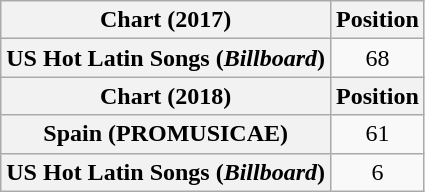<table class="wikitable plainrowheaders" style="text-align:center">
<tr>
<th scope="col">Chart (2017)</th>
<th scope="col">Position</th>
</tr>
<tr>
<th scope="row">US Hot Latin Songs (<em>Billboard</em>)</th>
<td>68</td>
</tr>
<tr>
<th scope="col">Chart (2018)</th>
<th scope="col">Position</th>
</tr>
<tr>
<th scope="row">Spain (PROMUSICAE)</th>
<td>61</td>
</tr>
<tr>
<th scope="row">US Hot Latin Songs (<em>Billboard</em>)</th>
<td>6</td>
</tr>
</table>
